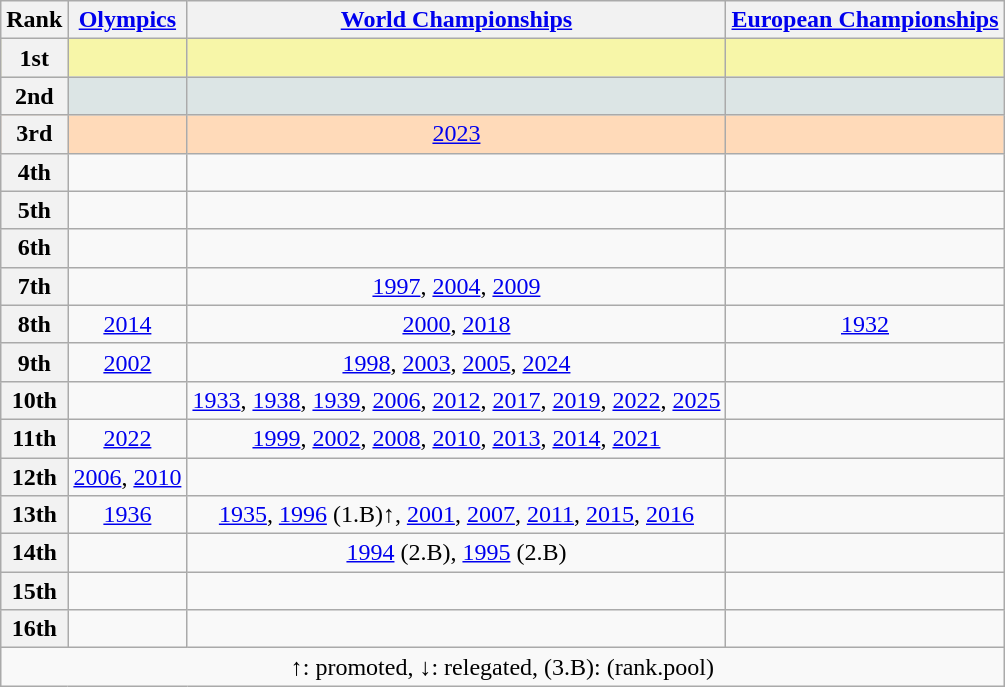<table class="wikitable">
<tr>
<th>Rank</th>
<th><a href='#'>Olympics</a></th>
<th><a href='#'>World Championships</a></th>
<th><a href='#'>European Championships</a></th>
</tr>
<tr bgcolor="#F7F6A8" align="center">
<th>1st</th>
<td></td>
<td></td>
<td></td>
</tr>
<tr bgcolor="#DCE5E5" align="center">
<th>2nd</th>
<td></td>
<td></td>
<td></td>
</tr>
<tr bgcolor="#FFDAB9" align="center">
<th>3rd</th>
<td></td>
<td><a href='#'>2023</a></td>
<td></td>
</tr>
<tr align="center">
<th>4th</th>
<td></td>
<td></td>
<td></td>
</tr>
<tr align="center">
<th>5th</th>
<td></td>
<td></td>
<td></td>
</tr>
<tr align="center">
<th>6th</th>
<td></td>
<td></td>
<td></td>
</tr>
<tr align="center">
<th>7th</th>
<td></td>
<td><a href='#'>1997</a>, <a href='#'>2004</a>, <a href='#'>2009</a></td>
<td></td>
</tr>
<tr align="center">
<th>8th</th>
<td><a href='#'>2014</a></td>
<td><a href='#'>2000</a>, <a href='#'>2018</a></td>
<td><a href='#'>1932</a></td>
</tr>
<tr align="center">
<th>9th</th>
<td><a href='#'>2002</a></td>
<td><a href='#'>1998</a>, <a href='#'>2003</a>, <a href='#'>2005</a>, <a href='#'>2024</a></td>
<td></td>
</tr>
<tr align="center">
<th>10th</th>
<td></td>
<td><a href='#'>1933</a>, <a href='#'>1938</a>, <a href='#'>1939</a>, <a href='#'>2006</a>, <a href='#'>2012</a>, <a href='#'>2017</a>, <a href='#'>2019</a>, <a href='#'>2022</a>, <a href='#'>2025</a></td>
<td></td>
</tr>
<tr align="center">
<th>11th</th>
<td><a href='#'>2022</a></td>
<td><a href='#'>1999</a>, <a href='#'>2002</a>, <a href='#'>2008</a>, <a href='#'>2010</a>, <a href='#'>2013</a>, <a href='#'>2014</a>, <a href='#'>2021</a></td>
<td></td>
</tr>
<tr align="center">
<th>12th</th>
<td><a href='#'>2006</a>, <a href='#'>2010</a></td>
<td></td>
<td></td>
</tr>
<tr align="center">
<th>13th</th>
<td><a href='#'>1936</a></td>
<td><a href='#'>1935</a>, <a href='#'>1996</a> (1.B)↑, <a href='#'>2001</a>, <a href='#'>2007</a>, <a href='#'>2011</a>, <a href='#'>2015</a>, <a href='#'>2016</a></td>
<td></td>
</tr>
<tr align="center">
<th>14th</th>
<td></td>
<td><a href='#'>1994</a> (2.B), <a href='#'>1995</a> (2.B)</td>
<td></td>
</tr>
<tr align="center">
<th>15th</th>
<td></td>
<td></td>
<td></td>
</tr>
<tr align="center">
<th>16th</th>
<td></td>
<td></td>
<td></td>
</tr>
<tr align="center">
<td colspan="4">↑: promoted, ↓: relegated, (3.B): (rank.pool)</td>
</tr>
</table>
